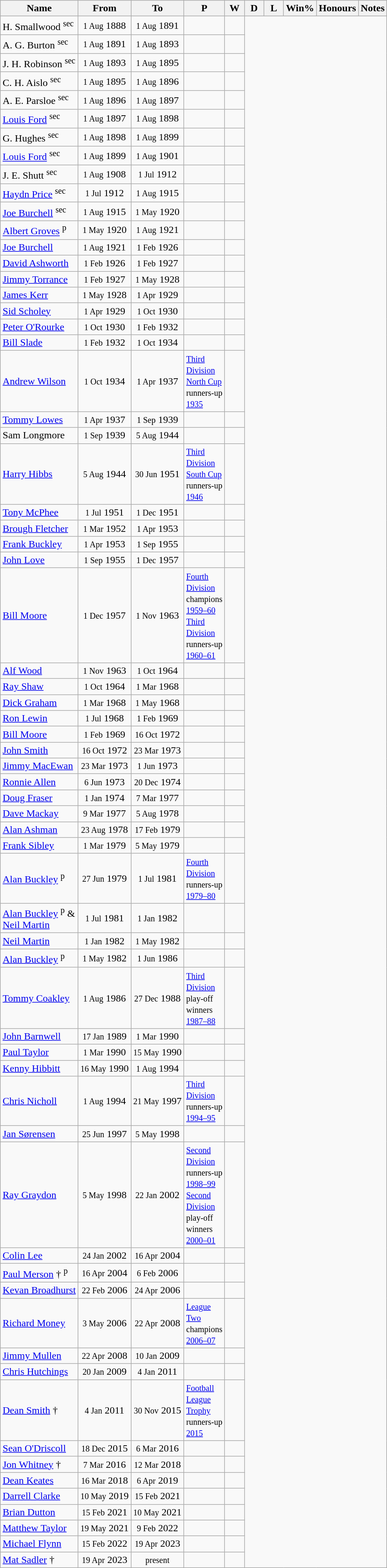<table class="wikitable sortable" style="text-align: center">
<tr>
<th>Name</th>
<th>From</th>
<th>To</th>
<th width="24">P</th>
<th width="24">W</th>
<th width="24">D</th>
<th width="24">L</th>
<th width="30">Win%</th>
<th class="unsortable">Honours</th>
<th>Notes</th>
</tr>
<tr>
<td align=left> H. Smallwood <sup>sec</sup></td>
<td align=center><small>1 Aug</small> 1888</td>
<td align=center><small>1 Aug</small> 1891<br></td>
<td align=left></td>
<td align=left></td>
</tr>
<tr>
<td align=left> A. G. Burton <sup>sec</sup></td>
<td align=center><small>1 Aug</small> 1891</td>
<td align=center><small>1 Aug</small> 1893<br></td>
<td align=left></td>
<td align=left></td>
</tr>
<tr>
<td align=left> J. H. Robinson <sup>sec</sup></td>
<td align=center><small>1 Aug</small> 1893</td>
<td align=center><small>1 Aug</small> 1895<br></td>
<td align=left></td>
<td align=left></td>
</tr>
<tr>
<td align=left> C. H. Aislo <sup>sec</sup></td>
<td align=center><small>1 Aug</small> 1895</td>
<td align=center><small>1 Aug</small> 1896<br></td>
<td align=left></td>
<td align=left></td>
</tr>
<tr>
<td align=left> A. E. Parsloe <sup>sec</sup></td>
<td align=center><small>1 Aug</small> 1896</td>
<td align=center><small>1 Aug</small> 1897<br></td>
<td align=left></td>
<td align=left></td>
</tr>
<tr>
<td align=left> <a href='#'>Louis Ford</a> <sup>sec</sup></td>
<td align=center><small>1 Aug</small> 1897</td>
<td align=center><small>1 Aug</small> 1898<br></td>
<td align=left></td>
<td align=left></td>
</tr>
<tr>
<td align=left> G. Hughes <sup>sec</sup></td>
<td align=center><small>1 Aug</small> 1898</td>
<td align=center><small>1 Aug</small> 1899<br></td>
<td align=left></td>
<td align=left></td>
</tr>
<tr>
<td align=left> <a href='#'>Louis Ford</a> <sup>sec</sup></td>
<td align=center><small>1 Aug</small> 1899</td>
<td align=center><small>1 Aug</small> 1901<br></td>
<td align=left></td>
<td align=left></td>
</tr>
<tr>
<td align=left> J. E. Shutt <sup>sec</sup></td>
<td align=center><small>1 Aug</small> 1908</td>
<td align=center><small>1 Jul</small> 1912<br></td>
<td align=left></td>
<td align=left></td>
</tr>
<tr>
<td align=left> <a href='#'>Haydn Price</a> <sup>sec</sup></td>
<td align=center><small>1 Jul</small> 1912</td>
<td align=center><small>1 Aug</small> 1915<br></td>
<td align=left></td>
<td align=left></td>
</tr>
<tr>
<td align=left> <a href='#'>Joe Burchell</a> <sup>sec</sup></td>
<td align=center><small>1 Aug</small> 1915</td>
<td align=center><small>1 May</small> 1920<br></td>
<td align=left></td>
<td align=left></td>
</tr>
<tr>
<td align=left> <a href='#'>Albert Groves</a> <sup>p</sup></td>
<td align=center><small>1 May</small> 1920</td>
<td align=center><small>1 Aug</small> 1921<br></td>
<td align=left></td>
<td align=left></td>
</tr>
<tr>
<td align=left> <a href='#'>Joe Burchell</a></td>
<td align=center><small>1 Aug</small> 1921</td>
<td align=center><small>1 Feb</small> 1926<br></td>
<td align=left></td>
<td align=left></td>
</tr>
<tr>
<td align=left> <a href='#'>David Ashworth</a></td>
<td align=center><small>1 Feb</small> 1926</td>
<td align=center><small>1 Feb</small> 1927<br></td>
<td align=left></td>
<td align=left></td>
</tr>
<tr>
<td align=left> <a href='#'>Jimmy Torrance</a></td>
<td align=center><small>1 Feb</small> 1927</td>
<td align=center><small>1 May</small> 1928<br></td>
<td align=left></td>
<td align=left></td>
</tr>
<tr>
<td align=left> <a href='#'>James Kerr</a></td>
<td align=center><small>1 May</small> 1928</td>
<td align=center><small>1 Apr</small> 1929<br></td>
<td align=left></td>
<td align=left></td>
</tr>
<tr>
<td align=left> <a href='#'>Sid Scholey</a></td>
<td align=center><small>1 Apr</small> 1929</td>
<td align=center><small>1 Oct</small> 1930<br></td>
<td align=left></td>
<td align=left></td>
</tr>
<tr>
<td align=left> <a href='#'>Peter O'Rourke</a></td>
<td align=center><small>1 Oct</small> 1930</td>
<td align=center><small>1 Feb</small> 1932<br></td>
<td align=left></td>
<td align=left></td>
</tr>
<tr>
<td align=left> <a href='#'>Bill Slade</a></td>
<td align=center><small>1 Feb</small> 1932</td>
<td align=center><small>1 Oct</small> 1934<br></td>
<td align=left></td>
<td align=left></td>
</tr>
<tr>
<td align=left> <a href='#'>Andrew Wilson</a></td>
<td align=center><small>1 Oct</small> 1934</td>
<td align=center><small>1 Apr</small> 1937<br></td>
<td align=left><small><a href='#'>Third Division North Cup</a> runners-up <a href='#'>1935</a></small></td>
<td align=left></td>
</tr>
<tr>
<td align=left> <a href='#'>Tommy Lowes</a></td>
<td align=center><small>1 Apr</small> 1937</td>
<td align=center><small>1 Sep</small> 1939<br></td>
<td align=left></td>
<td align=left></td>
</tr>
<tr>
<td align=left> Sam Longmore</td>
<td align=center><small>1 Sep</small> 1939</td>
<td align=center><small>5 Aug</small> 1944<br></td>
<td align=left></td>
<td align=left></td>
</tr>
<tr>
<td align=left> <a href='#'>Harry Hibbs</a></td>
<td align=center><small>5 Aug</small> 1944</td>
<td align=center><small>30 Jun</small> 1951<br></td>
<td align=left><small><a href='#'>Third Division South Cup</a> runners-up <a href='#'>1946</a></small></td>
<td align=left></td>
</tr>
<tr>
<td align=left> <a href='#'>Tony McPhee</a></td>
<td align=center><small>1 Jul</small> 1951</td>
<td align=center><small>1 Dec</small> 1951<br></td>
<td align=left></td>
<td align=left></td>
</tr>
<tr>
<td align=left> <a href='#'>Brough Fletcher</a></td>
<td align=center><small>1 Mar</small> 1952</td>
<td align=center><small>1 Apr</small> 1953<br></td>
<td align=left></td>
<td align=left></td>
</tr>
<tr>
<td align=left> <a href='#'>Frank Buckley</a></td>
<td align=center><small>1 Apr</small> 1953</td>
<td align=center><small>1 Sep</small> 1955<br></td>
<td align=left></td>
<td align=left></td>
</tr>
<tr>
<td align=left> <a href='#'>John Love</a></td>
<td align=center><small>1 Sep</small> 1955</td>
<td align=center><small>1 Dec</small> 1957<br></td>
<td align=left></td>
<td align=left></td>
</tr>
<tr>
<td align=left> <a href='#'>Bill Moore</a></td>
<td align=center><small>1 Dec</small> 1957</td>
<td align=center><small>1 Nov</small> 1963<br></td>
<td align=left><small><a href='#'>Fourth Division</a> champions <a href='#'>1959–60</a><br><a href='#'>Third Division</a> runners-up <a href='#'>1960–61</a></small></td>
<td align=left></td>
</tr>
<tr>
<td align=left> <a href='#'>Alf Wood</a></td>
<td align=center><small>1 Nov</small> 1963</td>
<td align=center><small>1 Oct</small> 1964<br></td>
<td align=left></td>
<td align=left></td>
</tr>
<tr>
<td align=left> <a href='#'>Ray Shaw</a></td>
<td align=center><small>1 Oct</small> 1964</td>
<td align=center><small>1 Mar</small> 1968<br></td>
<td align=left></td>
<td align=left></td>
</tr>
<tr>
<td align=left> <a href='#'>Dick Graham</a></td>
<td align=center><small>1 Mar</small> 1968</td>
<td align=center><small>1 May</small> 1968<br></td>
<td align=left></td>
<td align=left></td>
</tr>
<tr>
<td align=left> <a href='#'>Ron Lewin</a></td>
<td align=center><small>1 Jul</small> 1968</td>
<td align=center><small>1 Feb</small> 1969<br></td>
<td align=left></td>
<td align=left></td>
</tr>
<tr>
<td align=left> <a href='#'>Bill Moore</a></td>
<td align=center><small>1 Feb</small> 1969</td>
<td align=center><small>16 Oct</small> 1972<br></td>
<td align=left></td>
<td align=left></td>
</tr>
<tr>
<td align=left> <a href='#'>John Smith</a></td>
<td align=center><small>16 Oct</small> 1972</td>
<td align=center><small>23 Mar</small> 1973<br></td>
<td align=left></td>
<td align=left></td>
</tr>
<tr>
<td align=left> <a href='#'>Jimmy MacEwan</a></td>
<td align=center><small>23 Mar</small> 1973</td>
<td align=center><small>1 Jun</small> 1973<br></td>
<td align=left></td>
<td align=left></td>
</tr>
<tr>
<td align=left> <a href='#'>Ronnie Allen</a></td>
<td align=center><small>6 Jun</small> 1973</td>
<td align=center><small>20 Dec</small> 1974<br></td>
<td align=left></td>
<td align=left></td>
</tr>
<tr>
<td align=left> <a href='#'>Doug Fraser</a></td>
<td align=center><small>1 Jan</small> 1974</td>
<td align=center><small>7 Mar</small> 1977<br></td>
<td align=left></td>
<td align=left></td>
</tr>
<tr>
<td align=left> <a href='#'>Dave Mackay</a></td>
<td align=center><small>9 Mar</small> 1977</td>
<td align=center><small>5 Aug</small> 1978<br></td>
<td align=left></td>
<td align=left></td>
</tr>
<tr>
<td align=left> <a href='#'>Alan Ashman</a></td>
<td align=center><small>23 Aug</small> 1978</td>
<td align=center><small>17 Feb</small> 1979<br></td>
<td align=left></td>
<td align=left></td>
</tr>
<tr>
<td align=left> <a href='#'>Frank Sibley</a></td>
<td align=center><small>1 Mar</small> 1979</td>
<td align=center><small>5 May</small> 1979<br></td>
<td align=left></td>
<td align=left></td>
</tr>
<tr>
<td align=left> <a href='#'>Alan Buckley</a> <sup>p</sup></td>
<td align=center><small>27 Jun</small> 1979</td>
<td align=center><small>1 Jul</small> 1981<br></td>
<td align=left><small><a href='#'>Fourth Division</a> runners-up <a href='#'>1979–80</a></small></td>
<td align=left></td>
</tr>
<tr>
<td align=left> <a href='#'>Alan Buckley</a> <sup>p</sup> &<br> <a href='#'>Neil Martin</a></td>
<td align=center><small>1 Jul</small> 1981</td>
<td align=center><small>1 Jan</small> 1982<br></td>
<td align=left></td>
<td align=left></td>
</tr>
<tr>
<td align=left> <a href='#'>Neil Martin</a></td>
<td align=center><small>1 Jan</small> 1982</td>
<td align=center><small>1 May</small> 1982<br></td>
<td align=left></td>
<td align=left></td>
</tr>
<tr>
<td align=left> <a href='#'>Alan Buckley</a> <sup>p</sup></td>
<td align=center><small>1 May</small> 1982</td>
<td align=center><small>1 Jun</small> 1986<br></td>
<td align=left></td>
<td align=left></td>
</tr>
<tr>
<td align=left> <a href='#'>Tommy Coakley</a></td>
<td align=center><small>1 Aug</small> 1986</td>
<td align=center><small>27 Dec</small> 1988<br></td>
<td align=left><small><a href='#'>Third Division</a> play-off winners <a href='#'>1987–88</a></small></td>
<td align=left></td>
</tr>
<tr>
<td align=left> <a href='#'>John Barnwell</a></td>
<td align=center><small>17 Jan</small> 1989</td>
<td align=center><small>1 Mar</small> 1990<br></td>
<td align=left></td>
<td align=left></td>
</tr>
<tr>
<td align=left> <a href='#'>Paul Taylor</a></td>
<td align=center><small>1 Mar</small> 1990</td>
<td align=center><small>15 May</small> 1990<br></td>
<td align=left></td>
<td align=left></td>
</tr>
<tr>
<td align=left> <a href='#'>Kenny Hibbitt</a></td>
<td align=center><small>16 May</small> 1990</td>
<td align=center><small>1 Aug</small> 1994<br></td>
<td align=left></td>
<td align=left></td>
</tr>
<tr>
<td align=left> <a href='#'>Chris Nicholl</a></td>
<td align=center><small>1 Aug</small> 1994</td>
<td align=center><small>21 May</small> 1997<br></td>
<td align=left><small><a href='#'>Third Division</a> runners-up <a href='#'>1994–95</a></small></td>
<td align=left></td>
</tr>
<tr>
<td align=left> <a href='#'>Jan Sørensen</a></td>
<td align=center><small>25 Jun</small> 1997</td>
<td align=center><small>5 May</small> 1998<br></td>
<td align=left></td>
<td align=left></td>
</tr>
<tr>
<td align=left> <a href='#'>Ray Graydon</a></td>
<td align=center><small>5 May</small> 1998</td>
<td align=center><small>22 Jan</small> 2002<br></td>
<td align=left><small><a href='#'>Second Division</a> runners-up <a href='#'>1998–99</a><br><a href='#'>Second Division</a> play-off winners <a href='#'>2000–01</a></small></td>
<td align=left></td>
</tr>
<tr>
<td align=left> <a href='#'>Colin Lee</a></td>
<td align=center><small>24 Jan</small> 2002</td>
<td align=center><small>16 Apr</small> 2004<br></td>
<td align=left></td>
<td align=left></td>
</tr>
<tr>
<td align=left> <a href='#'>Paul Merson</a> † <sup>p</sup></td>
<td align=center><small>16 Apr</small> 2004</td>
<td align=center><small>6 Feb</small> 2006<br></td>
<td align=left></td>
<td align=left></td>
</tr>
<tr>
<td align=left> <a href='#'>Kevan Broadhurst</a></td>
<td align=center><small>22 Feb</small> 2006</td>
<td align=center><small>24 Apr</small> 2006<br></td>
<td align=left></td>
<td align=left></td>
</tr>
<tr>
<td align=left> <a href='#'>Richard Money</a></td>
<td align=center><small>3 May</small> 2006</td>
<td align=center><small>22 Apr</small> 2008<br></td>
<td align=left><small><a href='#'>League Two</a> champions <a href='#'>2006–07</a></small></td>
<td align=left></td>
</tr>
<tr>
<td align=left> <a href='#'>Jimmy Mullen</a></td>
<td align=center><small>22 Apr</small> 2008</td>
<td align=center><small>10 Jan</small> 2009<br></td>
<td align=left></td>
<td align=left></td>
</tr>
<tr>
<td align=left> <a href='#'>Chris Hutchings</a></td>
<td align=center><small>20 Jan</small> 2009</td>
<td align=center><small>4 Jan</small> 2011<br></td>
<td align=left></td>
<td align=left></td>
</tr>
<tr>
<td align=left> <a href='#'>Dean Smith</a> †</td>
<td align=center><small>4 Jan</small> 2011</td>
<td align=center><small>30 Nov</small> 2015<br></td>
<td align=left><small><a href='#'>Football League Trophy</a> runners-up <a href='#'>2015</a></small></td>
<td align=left></td>
</tr>
<tr>
<td align=left> <a href='#'>Sean O'Driscoll</a></td>
<td align=center><small>18 Dec</small> 2015</td>
<td align=center><small>6 Mar</small> 2016<br></td>
<td align=left></td>
<td align=left></td>
</tr>
<tr>
<td align=left> <a href='#'>Jon Whitney</a> †</td>
<td align=center><small>7 Mar</small> 2016</td>
<td align=center><small>12 Mar</small> 2018<br></td>
<td align=left></td>
<td align=left></td>
</tr>
<tr>
<td align=left> <a href='#'>Dean Keates</a></td>
<td align=center><small>16 Mar</small> 2018</td>
<td align=center><small>6 Apr</small> 2019<br></td>
<td align=left></td>
<td align=left></td>
</tr>
<tr>
<td align=left> <a href='#'>Darrell Clarke</a></td>
<td align=center><small>10 May</small> 2019</td>
<td align=center><small>15 Feb</small> 2021<br></td>
<td align=left></td>
<td align=left></td>
</tr>
<tr>
<td align=left> <a href='#'>Brian Dutton</a></td>
<td align=center><small>15 Feb</small> 2021</td>
<td align=center><small>10 May</small> 2021<br></td>
<td align=left></td>
<td align=left></td>
</tr>
<tr>
<td align=left> <a href='#'>Matthew Taylor</a></td>
<td align=center><small>19 May</small> 2021</td>
<td align=center><small>9 Feb</small> 2022<br></td>
<td align=left></td>
<td align=left></td>
</tr>
<tr>
<td align=left> <a href='#'>Michael Flynn</a></td>
<td align=center><small>15 Feb</small> 2022</td>
<td align=center><small>19 Apr</small> 2023<br></td>
<td align=left></td>
<td align=left></td>
</tr>
<tr>
<td align=left> <a href='#'>Mat Sadler</a> †</td>
<td align=center><small>19 Apr</small> 2023</td>
<td align=center><small>present</small><br></td>
<td align=left></td>
<td align=left></td>
</tr>
</table>
